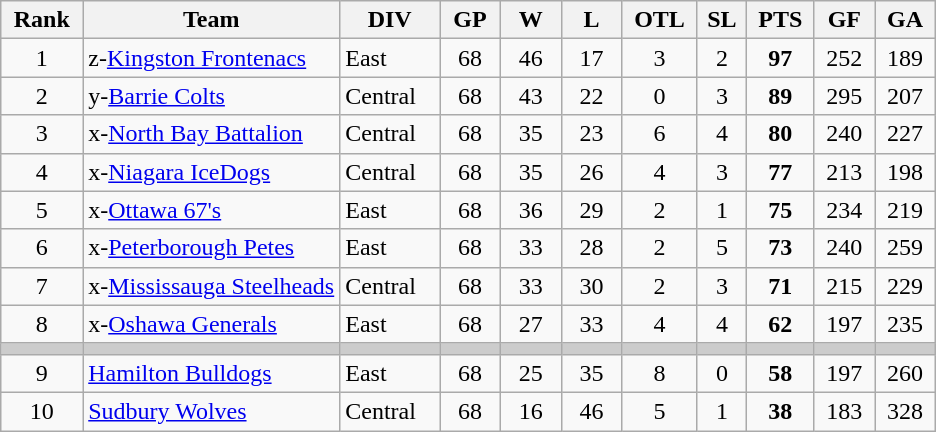<table class="wikitable sortable" style="text-align:center">
<tr>
<th>Rank</th>
<th width="27.5%">Team</th>
<th>DIV</th>
<th width="6.5%">GP</th>
<th width="6.5%">W</th>
<th width="6.5%">L</th>
<th>OTL</th>
<th>SL</th>
<th>PTS</th>
<th width="6.5%">GF</th>
<th width="6.5%">GA</th>
</tr>
<tr>
<td>1</td>
<td align=left>z-<a href='#'>Kingston Frontenacs</a></td>
<td align=left>East</td>
<td>68</td>
<td>46</td>
<td>17</td>
<td>3</td>
<td>2</td>
<td><strong>97</strong></td>
<td>252</td>
<td>189</td>
</tr>
<tr>
<td>2</td>
<td align=left>y-<a href='#'>Barrie Colts</a></td>
<td align=left>Central</td>
<td>68</td>
<td>43</td>
<td>22</td>
<td>0</td>
<td>3</td>
<td><strong>89</strong></td>
<td>295</td>
<td>207</td>
</tr>
<tr>
<td>3</td>
<td align=left>x-<a href='#'>North Bay Battalion</a></td>
<td align=left>Central</td>
<td>68</td>
<td>35</td>
<td>23</td>
<td>6</td>
<td>4</td>
<td><strong>80</strong></td>
<td>240</td>
<td>227</td>
</tr>
<tr>
<td>4</td>
<td align=left>x-<a href='#'>Niagara IceDogs</a></td>
<td align=left>Central</td>
<td>68</td>
<td>35</td>
<td>26</td>
<td>4</td>
<td>3</td>
<td><strong>77</strong></td>
<td>213</td>
<td>198</td>
</tr>
<tr>
<td>5</td>
<td align=left>x-<a href='#'>Ottawa 67's</a></td>
<td align=left>East</td>
<td>68</td>
<td>36</td>
<td>29</td>
<td>2</td>
<td>1</td>
<td><strong>75</strong></td>
<td>234</td>
<td>219</td>
</tr>
<tr>
<td>6</td>
<td align=left>x-<a href='#'>Peterborough Petes</a></td>
<td align=left>East</td>
<td>68</td>
<td>33</td>
<td>28</td>
<td>2</td>
<td>5</td>
<td><strong>73</strong></td>
<td>240</td>
<td>259</td>
</tr>
<tr>
<td>7</td>
<td align=left>x-<a href='#'>Mississauga Steelheads</a></td>
<td align=left>Central</td>
<td>68</td>
<td>33</td>
<td>30</td>
<td>2</td>
<td>3</td>
<td><strong>71</strong></td>
<td>215</td>
<td>229</td>
</tr>
<tr>
<td>8</td>
<td align=left>x-<a href='#'>Oshawa Generals</a></td>
<td align=left>East</td>
<td>68</td>
<td>27</td>
<td>33</td>
<td>4</td>
<td>4</td>
<td><strong>62</strong></td>
<td>197</td>
<td>235</td>
</tr>
<tr style="background-color:#cccccc;">
<td></td>
<td></td>
<td></td>
<td></td>
<td></td>
<td></td>
<td></td>
<td></td>
<td></td>
<td></td>
<td></td>
</tr>
<tr>
<td>9</td>
<td align=left><a href='#'>Hamilton Bulldogs</a></td>
<td align=left>East</td>
<td>68</td>
<td>25</td>
<td>35</td>
<td>8</td>
<td>0</td>
<td><strong>58</strong></td>
<td>197</td>
<td>260</td>
</tr>
<tr>
<td>10</td>
<td align=left><a href='#'>Sudbury Wolves</a></td>
<td align=left>Central</td>
<td>68</td>
<td>16</td>
<td>46</td>
<td>5</td>
<td>1</td>
<td><strong>38</strong></td>
<td>183</td>
<td>328</td>
</tr>
</table>
